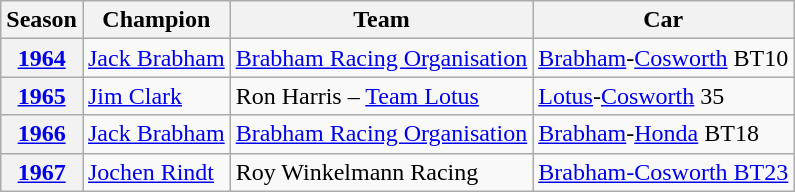<table class="wikitable">
<tr>
<th>Season</th>
<th>Champion</th>
<th>Team</th>
<th>Car</th>
</tr>
<tr>
<th><a href='#'>1964</a></th>
<td> <a href='#'>Jack Brabham</a></td>
<td><a href='#'>Brabham Racing Organisation</a></td>
<td><a href='#'>Brabham</a>-<a href='#'>Cosworth</a> BT10</td>
</tr>
<tr>
<th><a href='#'>1965</a></th>
<td> <a href='#'>Jim Clark</a></td>
<td>Ron Harris – <a href='#'>Team Lotus</a></td>
<td><a href='#'>Lotus</a>-<a href='#'>Cosworth</a> 35</td>
</tr>
<tr>
<th><a href='#'>1966</a></th>
<td> <a href='#'>Jack Brabham</a></td>
<td><a href='#'>Brabham Racing Organisation</a></td>
<td><a href='#'>Brabham</a>-<a href='#'>Honda</a> BT18</td>
</tr>
<tr>
<th><a href='#'>1967</a></th>
<td> <a href='#'>Jochen Rindt</a></td>
<td>Roy Winkelmann Racing</td>
<td><a href='#'>Brabham-Cosworth BT23</a></td>
</tr>
</table>
